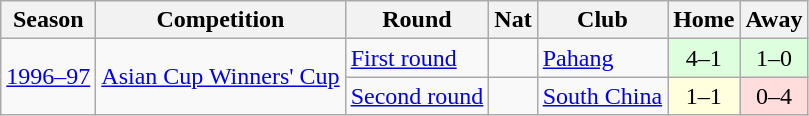<table class="wikitable">
<tr>
<th>Season</th>
<th>Competition</th>
<th>Round</th>
<th>Nat</th>
<th>Club</th>
<th>Home</th>
<th>Away</th>
</tr>
<tr>
<td rowspan="2"><a href='#'>1996–97</a></td>
<td rowspan="2"><a href='#'>Asian Cup Winners' Cup</a></td>
<td><a href='#'>First round</a></td>
<td></td>
<td><a href='#'>Pahang</a></td>
<td style="text-align:center; background:#dfd;">4–1</td>
<td style="text-align:center; background:#dfd;">1–0</td>
</tr>
<tr>
<td><a href='#'>Second round</a></td>
<td></td>
<td><a href='#'>South China</a></td>
<td style="text-align:center; background:#ffd;">1–1</td>
<td style="text-align:center; background:#fdd;">0–4</td>
</tr>
</table>
